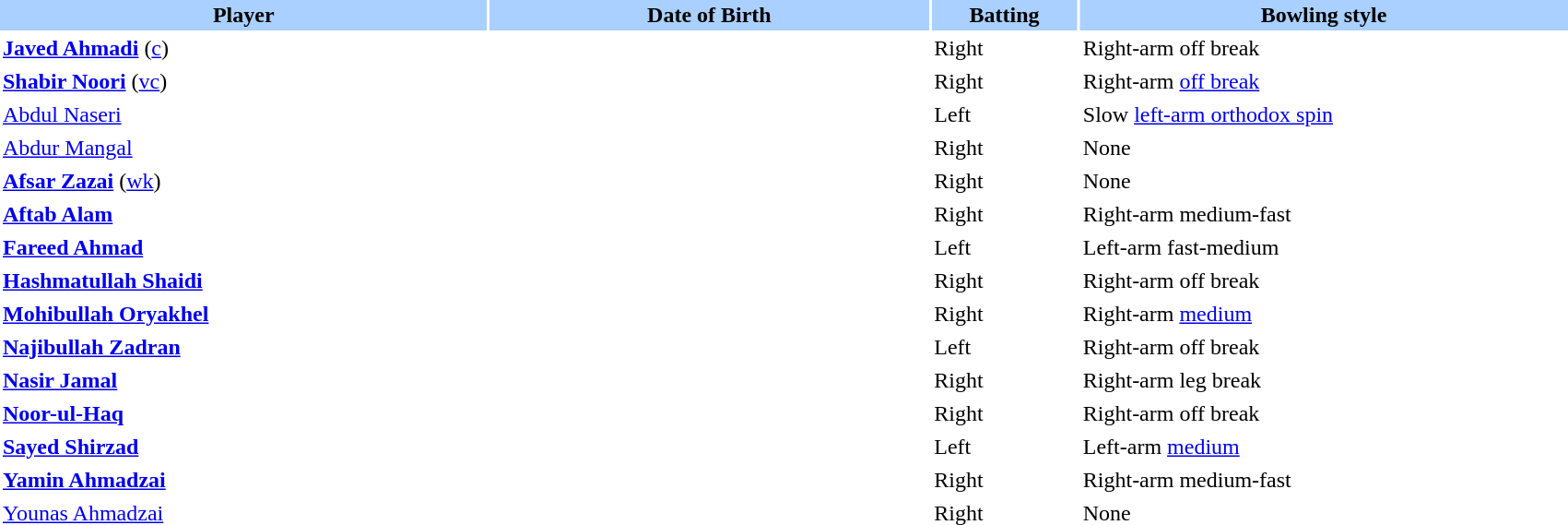<table border="0" cellspacing="2" cellpadding="2" style="width:90%;">
<tr style="background:#aad0ff;">
<th width=20%>Player</th>
<th width=18%>Date of Birth</th>
<th width=6%>Batting</th>
<th width=20%>Bowling style</th>
</tr>
<tr>
<td><strong><a href='#'>Javed Ahmadi</a></strong> (<a href='#'>c</a>)</td>
<td></td>
<td>Right</td>
<td>Right-arm off break</td>
</tr>
<tr>
<td><strong><a href='#'>Shabir Noori</a></strong> (<a href='#'>vc</a>)</td>
<td></td>
<td>Right</td>
<td>Right-arm <a href='#'>off break</a></td>
</tr>
<tr>
<td><a href='#'>Abdul Naseri</a></td>
<td></td>
<td>Left</td>
<td>Slow <a href='#'>left-arm orthodox spin</a></td>
</tr>
<tr>
<td><a href='#'>Abdur Mangal</a></td>
<td></td>
<td>Right</td>
<td>None</td>
</tr>
<tr>
<td><strong><a href='#'>Afsar Zazai</a></strong> (<a href='#'>wk</a>)</td>
<td></td>
<td>Right</td>
<td>None</td>
</tr>
<tr>
<td><strong><a href='#'>Aftab Alam</a></strong></td>
<td></td>
<td>Right</td>
<td>Right-arm medium-fast</td>
</tr>
<tr>
<td><strong><a href='#'>Fareed Ahmad</a></strong></td>
<td></td>
<td>Left</td>
<td>Left-arm fast-medium</td>
</tr>
<tr>
<td><strong><a href='#'>Hashmatullah Shaidi</a></strong></td>
<td></td>
<td>Right</td>
<td>Right-arm off break</td>
</tr>
<tr>
<td><strong><a href='#'>Mohibullah Oryakhel</a></strong></td>
<td></td>
<td>Right</td>
<td>Right-arm <a href='#'>medium</a></td>
</tr>
<tr>
<td><strong><a href='#'>Najibullah Zadran</a></strong></td>
<td></td>
<td>Left</td>
<td>Right-arm off break</td>
</tr>
<tr>
<td><strong><a href='#'>Nasir Jamal</a></strong></td>
<td></td>
<td>Right</td>
<td>Right-arm leg break</td>
</tr>
<tr>
<td><strong><a href='#'>Noor-ul-Haq</a></strong></td>
<td></td>
<td>Right</td>
<td>Right-arm off break</td>
</tr>
<tr>
<td><strong><a href='#'>Sayed Shirzad</a></strong></td>
<td></td>
<td>Left</td>
<td>Left-arm <a href='#'>medium</a></td>
</tr>
<tr>
<td><strong><a href='#'>Yamin Ahmadzai</a></strong></td>
<td></td>
<td>Right</td>
<td>Right-arm medium-fast</td>
</tr>
<tr>
<td><a href='#'>Younas Ahmadzai</a></td>
<td></td>
<td>Right</td>
<td>None</td>
</tr>
</table>
